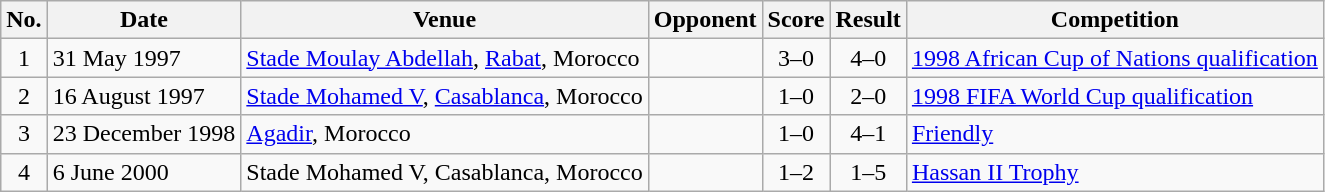<table class="wikitable sortable">
<tr>
<th scope="col">No.</th>
<th scope="col">Date</th>
<th scope="col">Venue</th>
<th scope="col">Opponent</th>
<th scope="col">Score</th>
<th scope="col">Result</th>
<th scope="col">Competition</th>
</tr>
<tr>
<td align="center">1</td>
<td>31 May 1997</td>
<td><a href='#'>Stade Moulay Abdellah</a>, <a href='#'>Rabat</a>, Morocco</td>
<td></td>
<td align="center">3–0</td>
<td align="center">4–0</td>
<td><a href='#'>1998 African Cup of Nations qualification</a></td>
</tr>
<tr>
<td align="center">2</td>
<td>16 August 1997</td>
<td><a href='#'>Stade Mohamed V</a>, <a href='#'>Casablanca</a>, Morocco</td>
<td></td>
<td align="center">1–0</td>
<td align="center">2–0</td>
<td><a href='#'>1998 FIFA World Cup qualification</a></td>
</tr>
<tr>
<td align="center">3</td>
<td>23 December 1998</td>
<td><a href='#'>Agadir</a>, Morocco</td>
<td></td>
<td align="center">1–0</td>
<td align="center">4–1</td>
<td><a href='#'>Friendly</a></td>
</tr>
<tr>
<td align="center">4</td>
<td>6 June 2000</td>
<td>Stade Mohamed V, Casablanca, Morocco</td>
<td></td>
<td align="center">1–2</td>
<td align="center">1–5</td>
<td><a href='#'>Hassan II Trophy</a></td>
</tr>
</table>
